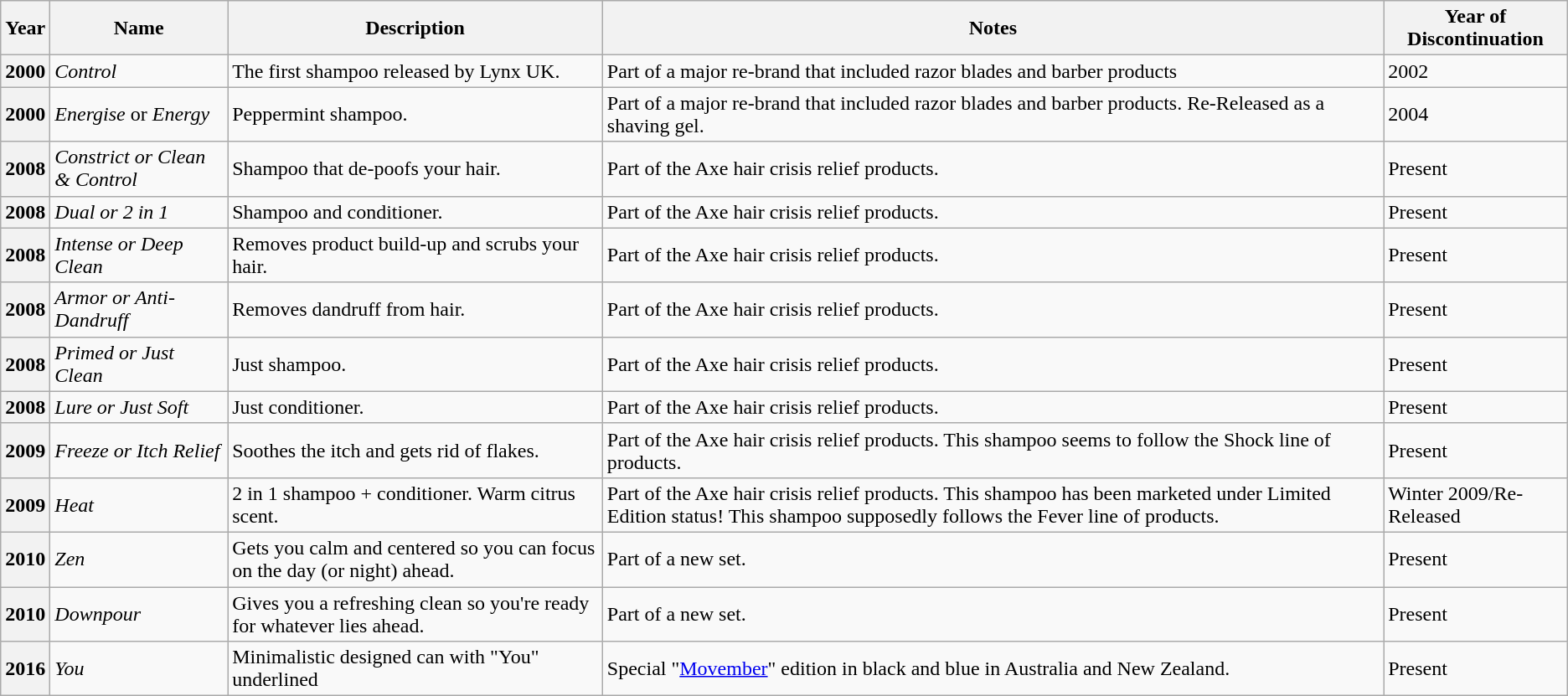<table class="wikitable">
<tr>
<th>Year</th>
<th>Name</th>
<th>Description</th>
<th>Notes</th>
<th>Year of Discontinuation</th>
</tr>
<tr>
<th>2000</th>
<td><em>Control</em></td>
<td>The first shampoo released by Lynx UK.</td>
<td>Part of a major re-brand that included razor blades and barber products</td>
<td>2002</td>
</tr>
<tr>
<th>2000</th>
<td><em>Energise</em> or <em>Energy</em></td>
<td>Peppermint shampoo.</td>
<td>Part of a major re-brand that included razor blades and barber products. Re-Released as a shaving gel.</td>
<td>2004</td>
</tr>
<tr>
<th>2008</th>
<td><em>Constrict or Clean & Control</em></td>
<td>Shampoo that de-poofs your hair.</td>
<td>Part of the Axe hair crisis relief products.</td>
<td>Present</td>
</tr>
<tr>
<th>2008</th>
<td><em>Dual or 2 in 1</em></td>
<td>Shampoo and conditioner.</td>
<td>Part of the Axe hair crisis relief products.</td>
<td>Present</td>
</tr>
<tr>
<th>2008</th>
<td><em>Intense or Deep Clean</em></td>
<td>Removes product build-up and scrubs your hair.</td>
<td>Part of the Axe hair crisis relief products.</td>
<td>Present</td>
</tr>
<tr>
<th>2008</th>
<td><em>Armor or Anti-Dandruff</em></td>
<td>Removes dandruff from hair.</td>
<td>Part of the Axe hair crisis relief products.</td>
<td>Present</td>
</tr>
<tr>
<th>2008</th>
<td><em>Primed or Just Clean</em></td>
<td>Just shampoo.</td>
<td>Part of the Axe hair crisis relief products.</td>
<td>Present</td>
</tr>
<tr>
<th>2008</th>
<td><em>Lure or Just Soft</em></td>
<td>Just conditioner.</td>
<td>Part of the Axe hair crisis relief products.</td>
<td>Present</td>
</tr>
<tr>
<th>2009</th>
<td><em>Freeze or Itch Relief</em></td>
<td>Soothes the itch and gets rid of flakes.</td>
<td>Part of the Axe hair crisis relief products. This shampoo seems to follow the Shock line of products.</td>
<td>Present</td>
</tr>
<tr>
<th>2009</th>
<td><em>Heat</em></td>
<td>2 in 1 shampoo + conditioner. Warm citrus scent.</td>
<td>Part of the Axe hair crisis relief products. This shampoo has been marketed under Limited Edition status! This shampoo supposedly follows the Fever line of products.</td>
<td>Winter 2009/Re-Released</td>
</tr>
<tr>
<th>2010</th>
<td><em>Zen</em></td>
<td>Gets you calm and centered so you can focus on the day (or night) ahead.</td>
<td>Part of a new set.</td>
<td>Present</td>
</tr>
<tr>
<th>2010</th>
<td><em>Downpour</em></td>
<td>Gives you a refreshing clean so you're ready for whatever lies ahead.</td>
<td>Part of a new set.</td>
<td>Present</td>
</tr>
<tr>
<th>2016</th>
<td><em>You</em></td>
<td>Minimalistic designed can with "You" underlined</td>
<td>Special "<a href='#'>Movember</a>" edition in black and blue in Australia and New Zealand.</td>
<td>Present</td>
</tr>
</table>
